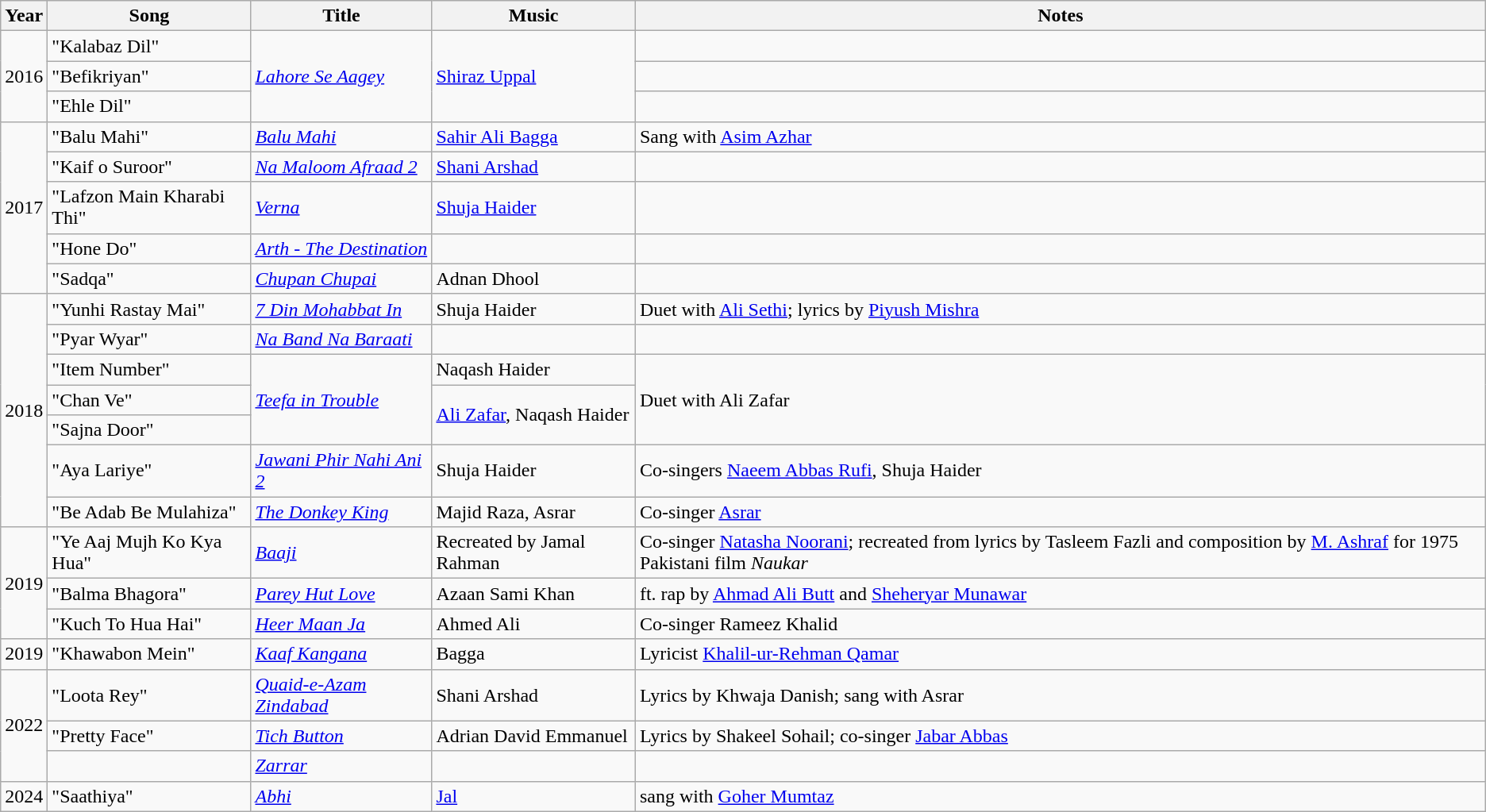<table class="wikitable">
<tr>
<th>Year</th>
<th>Song</th>
<th>Title</th>
<th>Music</th>
<th>Notes</th>
</tr>
<tr>
<td rowspan=3>2016</td>
<td>"Kalabaz Dil"</td>
<td rowspan=3><em><a href='#'>Lahore Se Aagey</a></em></td>
<td rowspan=3><a href='#'>Shiraz Uppal</a></td>
<td></td>
</tr>
<tr>
<td>"Befikriyan"</td>
<td></td>
</tr>
<tr>
<td>"Ehle Dil"</td>
<td></td>
</tr>
<tr>
<td rowspan=5>2017</td>
<td>"Balu Mahi"</td>
<td><em><a href='#'>Balu Mahi</a></em></td>
<td><a href='#'>Sahir Ali Bagga</a></td>
<td>Sang with <a href='#'>Asim Azhar</a></td>
</tr>
<tr>
<td>"Kaif o Suroor"</td>
<td><em><a href='#'>Na Maloom Afraad 2</a></em></td>
<td><a href='#'>Shani Arshad</a></td>
<td></td>
</tr>
<tr>
<td>"Lafzon Main Kharabi Thi"</td>
<td><em><a href='#'>Verna</a></em></td>
<td><a href='#'>Shuja Haider</a></td>
<td></td>
</tr>
<tr>
<td>"Hone Do"</td>
<td><em><a href='#'>Arth - The Destination</a></em></td>
<td></td>
<td></td>
</tr>
<tr>
<td>"Sadqa"</td>
<td><em><a href='#'>Chupan Chupai</a></em></td>
<td>Adnan Dhool</td>
<td></td>
</tr>
<tr>
<td rowspan=7>2018</td>
<td>"Yunhi Rastay Mai"</td>
<td><em><a href='#'>7 Din Mohabbat In</a></em></td>
<td>Shuja Haider</td>
<td>Duet with <a href='#'>Ali Sethi</a>; lyrics by <a href='#'>Piyush Mishra</a></td>
</tr>
<tr>
<td>"Pyar Wyar"</td>
<td><em><a href='#'>Na Band Na Baraati</a></em></td>
<td></td>
<td></td>
</tr>
<tr>
<td>"Item Number"</td>
<td rowspan=3><em><a href='#'>Teefa in Trouble</a></em></td>
<td>Naqash Haider</td>
<td rowspan=3>Duet with Ali Zafar</td>
</tr>
<tr>
<td>"Chan Ve"</td>
<td rowspan=2><a href='#'>Ali Zafar</a>, Naqash Haider</td>
</tr>
<tr>
<td>"Sajna Door"</td>
</tr>
<tr>
<td>"Aya Lariye"</td>
<td><em><a href='#'>Jawani Phir Nahi Ani 2</a></em></td>
<td>Shuja Haider</td>
<td>Co-singers <a href='#'>Naeem Abbas Rufi</a>, Shuja Haider</td>
</tr>
<tr>
<td>"Be Adab Be Mulahiza"</td>
<td><em><a href='#'>The Donkey King</a></em></td>
<td>Majid Raza, Asrar</td>
<td>Co-singer <a href='#'>Asrar</a></td>
</tr>
<tr>
<td rowspan=3>2019</td>
<td>"Ye Aaj Mujh Ko Kya Hua"</td>
<td><em><a href='#'>Baaji</a></em></td>
<td>Recreated by Jamal Rahman</td>
<td>Co-singer <a href='#'>Natasha Noorani</a>; recreated from lyrics by Tasleem Fazli and composition by <a href='#'>M. Ashraf</a> for 1975 Pakistani film <em>Naukar</em></td>
</tr>
<tr>
<td>"Balma Bhagora"</td>
<td><em><a href='#'>Parey Hut Love</a></em></td>
<td>Azaan Sami Khan</td>
<td>ft. rap by <a href='#'>Ahmad Ali Butt</a> and <a href='#'>Sheheryar Munawar</a></td>
</tr>
<tr>
<td>"Kuch To Hua Hai"</td>
<td><em><a href='#'>Heer Maan Ja</a></em></td>
<td>Ahmed Ali</td>
<td>Co-singer Rameez Khalid</td>
</tr>
<tr>
<td>2019</td>
<td>"Khawabon Mein"</td>
<td><em><a href='#'>Kaaf Kangana</a></em></td>
<td>Bagga</td>
<td>Lyricist <a href='#'>Khalil-ur-Rehman Qamar</a></td>
</tr>
<tr>
<td rowspan=3>2022</td>
<td>"Loota Rey"</td>
<td><em><a href='#'>Quaid-e-Azam Zindabad</a></em></td>
<td>Shani Arshad</td>
<td>Lyrics by Khwaja Danish; sang with Asrar</td>
</tr>
<tr>
<td>"Pretty Face"</td>
<td><em><a href='#'>Tich Button</a></em></td>
<td>Adrian David Emmanuel</td>
<td>Lyrics by Shakeel Sohail; co-singer <a href='#'>Jabar Abbas</a></td>
</tr>
<tr>
<td></td>
<td><em><a href='#'>Zarrar</a></em></td>
<td></td>
<td></td>
</tr>
<tr>
<td>2024</td>
<td>"Saathiya"</td>
<td><em><a href='#'>Abhi</a></td>
<td><a href='#'>Jal</a></td>
<td>sang with <a href='#'>Goher Mumtaz</a></td>
</tr>
</table>
